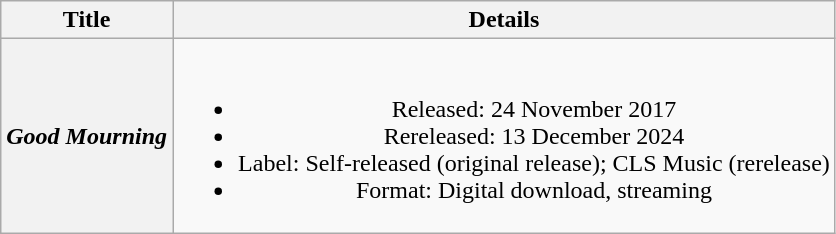<table class="wikitable plainrowheaders" style="text-align:center;">
<tr>
<th scope="col">Title</th>
<th scope="col">Details</th>
</tr>
<tr>
<th scope="row"><em>Good Mourning</em></th>
<td><br><ul><li>Released: 24 November 2017</li><li>Rereleased: 13 December 2024</li><li>Label: Self-released (original release); CLS Music (rerelease)</li><li>Format: Digital download, streaming</li></ul></td>
</tr>
</table>
